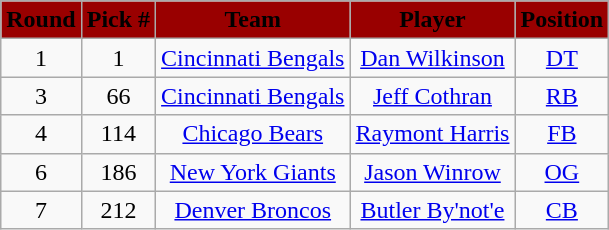<table class="wikitable" style="text-align:center">
<tr style="background:#900;">
<td><strong><span>Round</span></strong></td>
<td><strong><span>Pick #</span></strong></td>
<td><strong><span>Team</span></strong></td>
<td><strong><span>Player</span></strong></td>
<td><strong><span>Position</span></strong></td>
</tr>
<tr>
<td>1</td>
<td align=center>1</td>
<td><a href='#'>Cincinnati Bengals</a></td>
<td><a href='#'>Dan Wilkinson</a></td>
<td><a href='#'>DT</a></td>
</tr>
<tr>
<td>3</td>
<td align=center>66</td>
<td><a href='#'>Cincinnati Bengals</a></td>
<td><a href='#'>Jeff Cothran</a></td>
<td><a href='#'>RB</a></td>
</tr>
<tr>
<td>4</td>
<td align=center>114</td>
<td><a href='#'>Chicago Bears</a></td>
<td><a href='#'>Raymont Harris</a></td>
<td><a href='#'>FB</a></td>
</tr>
<tr>
<td>6</td>
<td align=center>186</td>
<td><a href='#'>New York Giants</a></td>
<td><a href='#'>Jason Winrow</a></td>
<td><a href='#'>OG</a></td>
</tr>
<tr>
<td>7</td>
<td align=center>212</td>
<td><a href='#'>Denver Broncos</a></td>
<td><a href='#'>Butler By'not'e</a></td>
<td><a href='#'>CB</a></td>
</tr>
</table>
